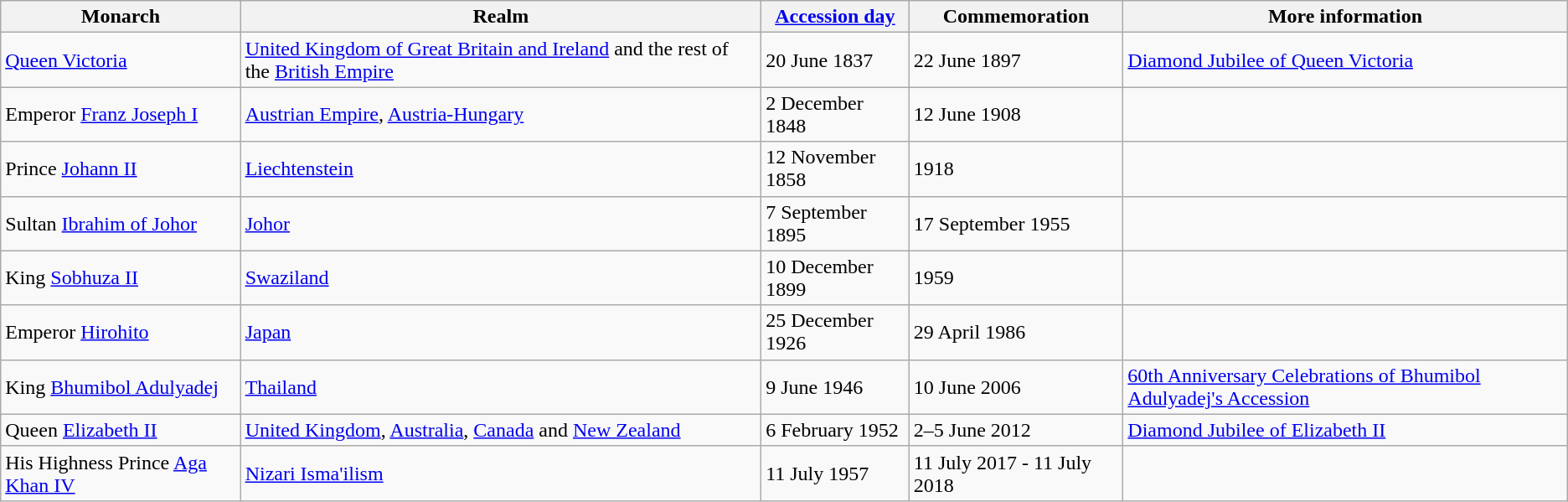<table class="wikitable sortable">
<tr>
<th>Monarch</th>
<th>Realm</th>
<th><a href='#'>Accession day</a></th>
<th>Commemoration</th>
<th>More information</th>
</tr>
<tr>
<td><a href='#'>Queen Victoria</a></td>
<td><a href='#'>United Kingdom of Great Britain and Ireland</a> and the rest of the <a href='#'>British Empire</a></td>
<td>20 June 1837</td>
<td>22 June 1897</td>
<td><a href='#'>Diamond Jubilee of Queen Victoria</a></td>
</tr>
<tr>
<td>Emperor <a href='#'>Franz Joseph I</a></td>
<td><a href='#'>Austrian Empire</a>, <a href='#'>Austria-Hungary</a></td>
<td>2 December 1848</td>
<td>12 June 1908</td>
<td></td>
</tr>
<tr>
<td>Prince <a href='#'>Johann II</a></td>
<td><a href='#'>Liechtenstein</a></td>
<td>12 November 1858</td>
<td>1918</td>
<td></td>
</tr>
<tr>
<td>Sultan <a href='#'>Ibrahim of Johor</a></td>
<td><a href='#'>Johor</a></td>
<td>7 September 1895</td>
<td>17 September 1955</td>
<td></td>
</tr>
<tr>
<td>King <a href='#'>Sobhuza II</a></td>
<td><a href='#'>Swaziland</a></td>
<td>10 December 1899</td>
<td>1959</td>
<td></td>
</tr>
<tr>
<td>Emperor <a href='#'>Hirohito</a></td>
<td><a href='#'>Japan</a></td>
<td>25 December 1926</td>
<td>29 April 1986</td>
<td></td>
</tr>
<tr>
<td>King <a href='#'>Bhumibol Adulyadej</a></td>
<td><a href='#'>Thailand</a></td>
<td>9 June 1946</td>
<td>10 June 2006</td>
<td><a href='#'>60th Anniversary Celebrations of Bhumibol Adulyadej's Accession</a></td>
</tr>
<tr>
<td>Queen <a href='#'>Elizabeth II</a></td>
<td><a href='#'>United Kingdom</a>, <a href='#'>Australia</a>, <a href='#'>Canada</a> and <a href='#'>New Zealand</a></td>
<td>6 February 1952</td>
<td>2–5 June 2012</td>
<td><a href='#'>Diamond Jubilee of Elizabeth II</a></td>
</tr>
<tr>
<td>His Highness Prince <a href='#'>Aga Khan IV</a></td>
<td><a href='#'>Nizari Isma'ilism</a></td>
<td>11 July 1957</td>
<td>11 July 2017 - 11 July 2018</td>
<td></td>
</tr>
</table>
